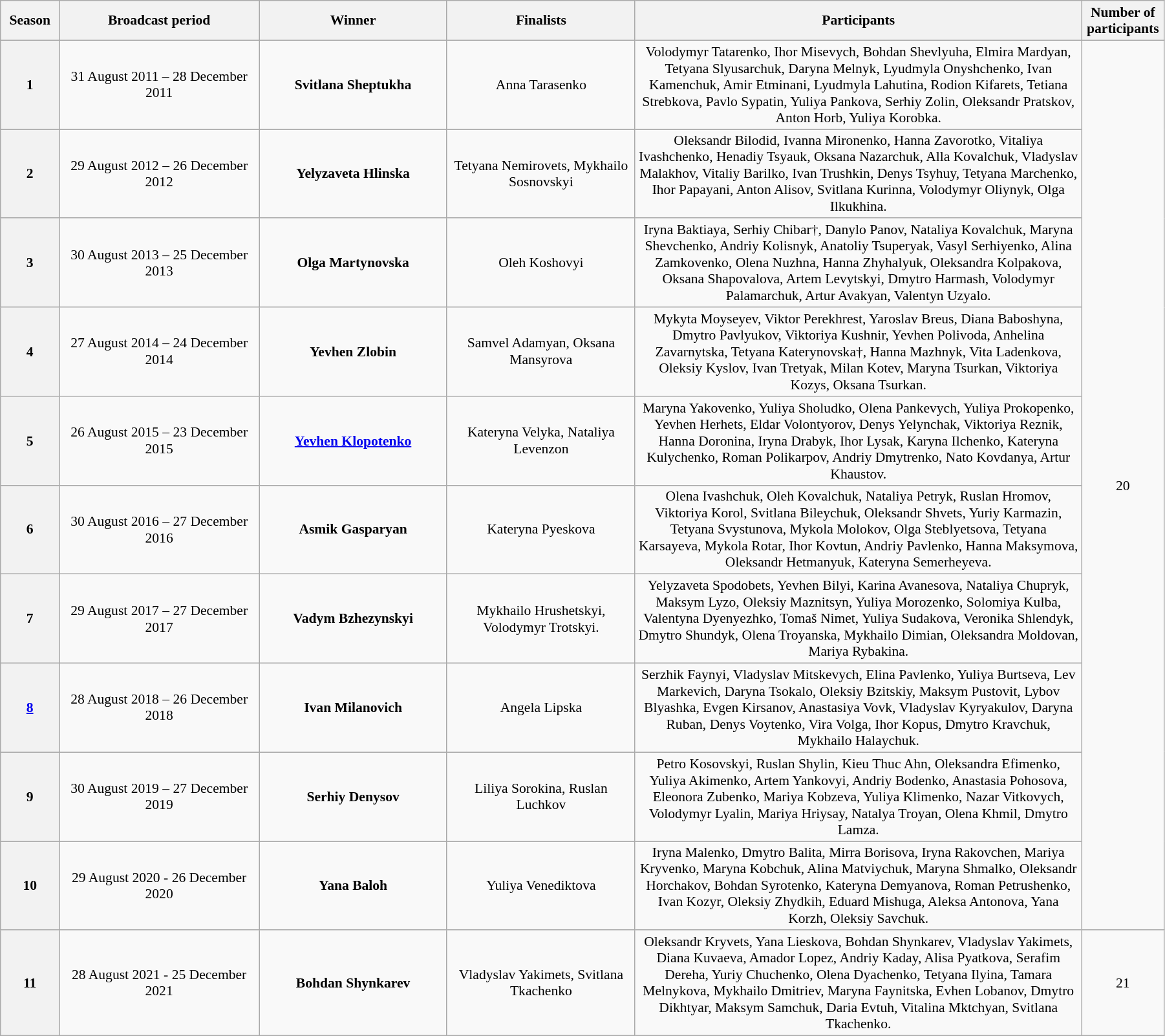<table class="wikitable" style="font-size:90%; width:95%; text-align: center;">
<tr>
<th rowspan="1" width="5%">Season</th>
<th rowspan="1" width="17%">Broadcast period</th>
<th rowspan="1" width=16%>Winner</th>
<th rowspan="1" width=16%>Finalists</th>
<th rowspan="1" width="38%">Participants</th>
<th rowspan="1" width="7%">Number of participants</th>
</tr>
<tr>
<th>1</th>
<td>31 August 2011 – 28 December 2011</td>
<td><strong>Svitlana Sheptukha</strong></td>
<td>Anna Tarasenko</td>
<td>Volodymyr Tatarenko, Ihor Misevych, Bohdan Shevlyuha, Elmira Mardyan, Tetyana Slyusarchuk, Daryna Melnyk, Lyudmyla Onyshchenko, Ivan Kamenchuk, Amir Etminani, Lyudmyla Lahutina, Rodion Kifarets, Tetiana Strebkova, Pavlo Sypatin, Yuliya Pankova, Serhiy Zolin, Oleksandr Pratskov, Anton Horb, Yuliya Korobka.</td>
<td rowspan="10">20</td>
</tr>
<tr>
<th>2</th>
<td>29 August 2012 – 26 December 2012</td>
<td><strong>Yelyzaveta Hlinska</strong></td>
<td>Tetyana Nemirovets, Mykhailo Sosnovskyi</td>
<td>Oleksandr Bilodid, Ivanna Mironenko, Hanna Zavorotko, Vitaliya Ivashchenko, Henadiy Tsyauk, Oksana Nazarchuk, Alla Kovalchuk, Vladyslav Malakhov, Vitaliy Barilko, Ivan Trushkin, Denys Tsyhuy, Tetyana Marchenko, Ihor Papayani, Anton Alisov, Svitlana Kurinna, Volodymyr Oliynyk, Olga Ilkukhina.</td>
</tr>
<tr>
<th>3</th>
<td>30 August 2013 – 25 December 2013</td>
<td><strong>Olga Martynovska</strong></td>
<td>Oleh Koshovyi</td>
<td>Iryna Baktiaya, Serhiy Chibar†, Danylo Panov, Nataliya Kovalchuk, Maryna Shevchenko, Andriy Kolisnyk, Anatoliy Tsuperyak, Vasyl Serhiyenko, Alina Zamkovenko, Olena Nuzhna, Hanna Zhyhalyuk, Oleksandra Kolpakova, Oksana Shapovalova, Artem Levytskyi, Dmytro Harmash, Volodymyr Palamarchuk, Artur Avakyan, Valentyn Uzyalo.</td>
</tr>
<tr>
<th>4</th>
<td>27 August 2014 – 24 December 2014</td>
<td><strong>Yevhen Zlobin</strong></td>
<td>Samvel Adamyan, Oksana Mansyrova</td>
<td>Mykyta Moyseyev, Viktor Perekhrest, Yaroslav Breus, Diana Baboshyna, Dmytro Pavlyukov, Viktoriya Kushnir, Yevhen Polivoda, Anhelina Zavarnytska, Tetyana Katerynovska†, Hanna Mazhnyk, Vita Ladenkova, Oleksiy Kyslov, Ivan Tretyak, Milan Kotev, Maryna Tsurkan, Viktoriya Kozys, Oksana Tsurkan.</td>
</tr>
<tr>
<th>5</th>
<td>26 August 2015 – 23 December 2015</td>
<td><strong><a href='#'>Yevhen Klopotenko</a></strong></td>
<td>Kateryna Velyka, Nataliya Levenzon</td>
<td>Maryna Yakovenko, Yuliya Sholudko, Olena Pankevych, Yuliya Prokopenko, Yevhen Herhets, Eldar Volontyorov, Denys Yelynchak, Viktoriya Reznik, Hanna Doronina, Iryna Drabyk, Ihor Lysak, Karyna Ilchenko, Kateryna Kulychenko, Roman Polikarpov, Andriy Dmytrenko, Nato Kovdanya, Artur Khaustov.</td>
</tr>
<tr>
<th>6</th>
<td>30 August 2016 – 27 December 2016</td>
<td><strong>Asmik Gasparyan</strong></td>
<td>Kateryna Pyeskova</td>
<td>Olena Ivashchuk, Oleh Kovalchuk, Nataliya Petryk, Ruslan Hromov, Viktoriya Korol, Svitlana Bileychuk, Oleksandr Shvets, Yuriy Karmazin, Tetyana Svystunova, Mykola Molokov, Olga Steblyetsova, Tetyana Karsayeva, Mykola Rotar, Ihor Kovtun, Andriy Pavlenko, Hanna Maksymova, Oleksandr Hetmanyuk, Kateryna Semerheyeva.</td>
</tr>
<tr>
<th>7</th>
<td>29 August 2017 – 27 December 2017</td>
<td><strong>Vadym Bzhezynskyi</strong></td>
<td>Mykhailo Hrushetskyi, Volodymyr Trotskyi.</td>
<td>Yelyzaveta Spodobets, Yevhen Bilyi, Karina Avanesova, Nataliya Chupryk, Maksym Lyzo, Oleksiy Maznitsyn, Yuliya Morozenko, Solomiya Kulba, Valentyna Dyenyezhko, Tomaš Nimet, Yuliya Sudakova, Veronika Shlendyk, Dmytro Shundyk, Olena Troyanska, Mykhailo Dimian, Oleksandra Moldovan, Mariya Rybakina.</td>
</tr>
<tr>
<th><a href='#'>8</a></th>
<td>28 August 2018 – 26 December 2018</td>
<td><strong>Ivan Milanovich</strong></td>
<td>Angela Lipska</td>
<td>Serzhik Faynyi, Vladyslav Mitskevych, Elina Pavlenko, Yuliya Burtseva, Lev Markevich, Daryna Tsokalo, Oleksiy Bzitskiy, Maksym Pustovit, Lybov Blyashka, Evgen Kirsanov, Anastasiya Vovk, Vladyslav Kyryakulov, Daryna Ruban, Denys Voytenko, Vira Volga, Ihor Kopus, Dmytro Kravchuk, Mykhailo Halaychuk.</td>
</tr>
<tr>
<th>9</th>
<td>30 August 2019 – 27 December 2019</td>
<td><strong>Serhiy Denysov</strong></td>
<td>Liliya Sorokina, Ruslan Luchkov</td>
<td>Petro Kosovskyi, Ruslan Shylin, Kieu Thuc Ahn, Oleksandra Efimenko, Yuliya Akimenko, Artem Yankovyi, Andriy Bodenko, Anastasia Pohosova, Eleonora Zubenko, Mariya Kobzeva, Yuliya Klimenko, Nazar Vitkovych, Volodymyr Lyalin, Mariya Hriysay, Natalya Troyan, Olena Khmil, Dmytro Lamza.</td>
</tr>
<tr>
<th>10</th>
<td>29 August 2020 - 26 December 2020</td>
<td><strong>Yana Baloh</strong></td>
<td>Yuliya Venediktova</td>
<td>Iryna Malenko, Dmytro Balita, Mirra Borisova, Iryna Rakovchen, Mariya Kryvenko, Maryna Kobchuk, Alina Matviychuk, Maryna Shmalko, Oleksandr Horchakov, Bohdan Syrotenko, Kateryna Demyanova, Roman Petrushenko, Ivan Kozyr, Oleksiy Zhydkih, Eduard Mishuga, Aleksa Antonova, Yana Korzh, Oleksiy Savchuk.</td>
</tr>
<tr>
<th>11</th>
<td>28 August 2021 - 25 December 2021</td>
<td><strong>Bohdan Shynkarev</strong></td>
<td>Vladyslav Yakimets, Svitlana Tkachenko</td>
<td>Oleksandr Kryvets, Yana Lieskova, Bohdan Shynkarev, Vladyslav Yakimets, Diana Kuvaeva, Amador Lopez, Andriy Kaday, Alisa Pyatkova, Serafim Dereha, Yuriy Chuchenko, Olena Dyachenko, Tetyana Ilyina, Tamara Melnykova, Mykhailo Dmitriev, Maryna Faynitska, Evhen Lobanov, Dmytro Dikhtyar, Maksym Samchuk, Daria Evtuh, Vitalina Mktchyan, Svitlana Tkachenko.</td>
<td>21</td>
</tr>
</table>
